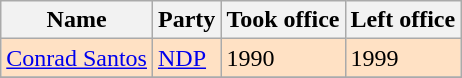<table class="wikitable">
<tr>
<th>Name</th>
<th>Party</th>
<th>Took office</th>
<th>Left office</th>
</tr>
<tr bgcolor=#FFE1C4>
<td><a href='#'>Conrad Santos</a></td>
<td><a href='#'>NDP</a></td>
<td>1990</td>
<td>1999</td>
</tr>
<tr>
</tr>
</table>
